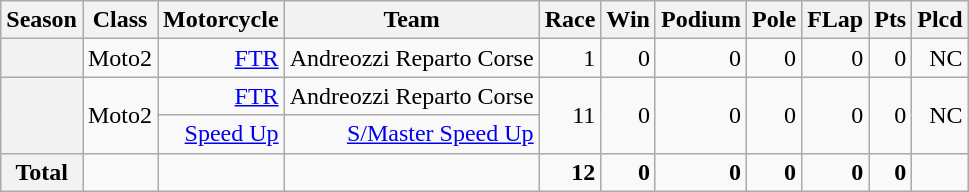<table class="wikitable" style=text-align:right>
<tr>
<th>Season</th>
<th>Class</th>
<th>Motorcycle</th>
<th>Team</th>
<th>Race</th>
<th>Win</th>
<th>Podium</th>
<th>Pole</th>
<th>FLap</th>
<th>Pts</th>
<th>Plcd</th>
</tr>
<tr>
<th></th>
<td>Moto2</td>
<td><a href='#'>FTR</a></td>
<td>Andreozzi Reparto Corse</td>
<td>1</td>
<td>0</td>
<td>0</td>
<td>0</td>
<td>0</td>
<td>0</td>
<td>NC</td>
</tr>
<tr>
<th rowspan=2></th>
<td rowspan=2>Moto2</td>
<td><a href='#'>FTR</a></td>
<td>Andreozzi Reparto Corse</td>
<td rowspan=2>11</td>
<td rowspan=2>0</td>
<td rowspan=2>0</td>
<td rowspan=2>0</td>
<td rowspan=2>0</td>
<td rowspan=2>0</td>
<td rowspan=2>NC</td>
</tr>
<tr>
<td><a href='#'>Speed Up</a></td>
<td><a href='#'>S/Master Speed Up</a></td>
</tr>
<tr>
<th>Total</th>
<td></td>
<td></td>
<td></td>
<td><strong>12</strong></td>
<td><strong>0</strong></td>
<td><strong>0</strong></td>
<td><strong>0</strong></td>
<td><strong>0</strong></td>
<td><strong>0</strong></td>
<td></td>
</tr>
</table>
